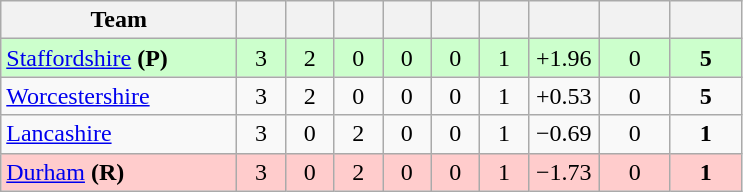<table class="wikitable" style="text-align:center">
<tr>
<th width="150">Team</th>
<th width="25"></th>
<th width="25"></th>
<th width="25"></th>
<th width="25"></th>
<th width="25"></th>
<th width="25"></th>
<th width="40"></th>
<th width="40"></th>
<th width="40"></th>
</tr>
<tr style="background:#cfc">
<td style="text-align:left"><a href='#'>Staffordshire</a> <strong>(P)</strong></td>
<td>3</td>
<td>2</td>
<td>0</td>
<td>0</td>
<td>0</td>
<td>1</td>
<td>+1.96</td>
<td>0</td>
<td><strong>5</strong></td>
</tr>
<tr>
<td style="text-align:left"><a href='#'>Worcestershire</a></td>
<td>3</td>
<td>2</td>
<td>0</td>
<td>0</td>
<td>0</td>
<td>1</td>
<td>+0.53</td>
<td>0</td>
<td><strong>5</strong></td>
</tr>
<tr>
<td style="text-align:left"><a href='#'>Lancashire</a></td>
<td>3</td>
<td>0</td>
<td>2</td>
<td>0</td>
<td>0</td>
<td>1</td>
<td>−0.69</td>
<td>0</td>
<td><strong>1</strong></td>
</tr>
<tr style="background:#ffcccc">
<td style="text-align:left"><a href='#'>Durham</a> <strong>(R)</strong></td>
<td>3</td>
<td>0</td>
<td>2</td>
<td>0</td>
<td>0</td>
<td>1</td>
<td>−1.73</td>
<td>0</td>
<td><strong>1</strong></td>
</tr>
</table>
